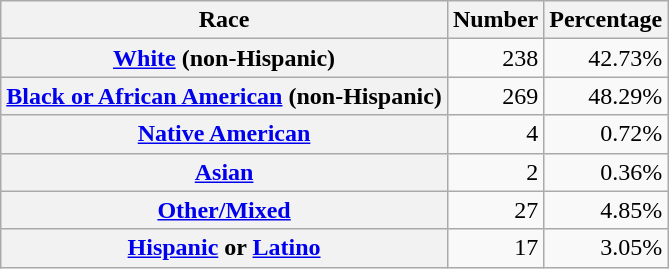<table class="wikitable" style="text-align:right">
<tr>
<th scope="col">Race</th>
<th scope="col">Number</th>
<th scope="col">Percentage</th>
</tr>
<tr>
<th scope="row"><a href='#'>White</a> (non-Hispanic)</th>
<td>238</td>
<td>42.73%</td>
</tr>
<tr>
<th scope="row"><a href='#'>Black or African American</a> (non-Hispanic)</th>
<td>269</td>
<td>48.29%</td>
</tr>
<tr>
<th scope="row"><a href='#'>Native American</a></th>
<td>4</td>
<td>0.72%</td>
</tr>
<tr>
<th scope="row"><a href='#'>Asian</a></th>
<td>2</td>
<td>0.36%</td>
</tr>
<tr>
<th scope="row"><a href='#'>Other/Mixed</a></th>
<td>27</td>
<td>4.85%</td>
</tr>
<tr>
<th scope="row"><a href='#'>Hispanic</a> or <a href='#'>Latino</a></th>
<td>17</td>
<td>3.05%</td>
</tr>
</table>
